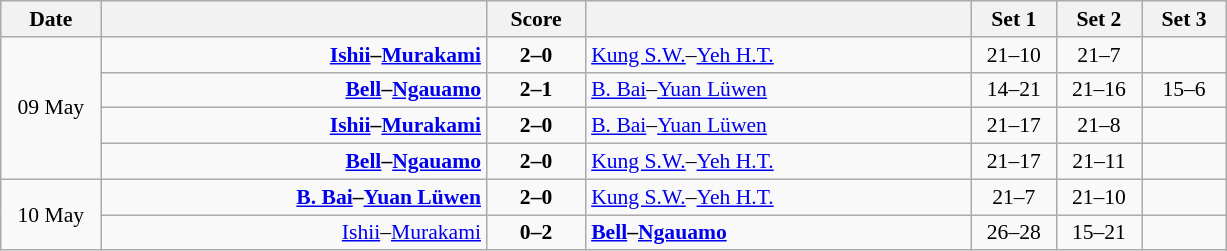<table class="wikitable" style="text-align: center; font-size:90% ">
<tr>
<th width="60">Date</th>
<th align="right" width="250"></th>
<th width="60">Score</th>
<th align="left" width="250"></th>
<th width="50">Set 1</th>
<th width="50">Set 2</th>
<th width="50">Set 3</th>
</tr>
<tr>
<td rowspan=4>09 May</td>
<td align=right><strong><a href='#'>Ishii</a>–<a href='#'>Murakami</a> </strong></td>
<td align=center><strong>2–0</strong></td>
<td align=left> <a href='#'>Kung S.W.</a>–<a href='#'>Yeh H.T.</a></td>
<td>21–10</td>
<td>21–7</td>
<td></td>
</tr>
<tr>
<td align=right><strong><a href='#'>Bell</a>–<a href='#'>Ngauamo</a> </strong></td>
<td align=center><strong>2–1</strong></td>
<td align=left> <a href='#'>B. Bai</a>–<a href='#'>Yuan Lüwen</a></td>
<td>14–21</td>
<td>21–16</td>
<td>15–6</td>
</tr>
<tr>
<td align=right><strong><a href='#'>Ishii</a>–<a href='#'>Murakami</a> </strong></td>
<td align=center><strong>2–0</strong></td>
<td align=left> <a href='#'>B. Bai</a>–<a href='#'>Yuan Lüwen</a></td>
<td>21–17</td>
<td>21–8</td>
<td></td>
</tr>
<tr>
<td align=right><strong><a href='#'>Bell</a>–<a href='#'>Ngauamo</a> </strong></td>
<td align=center><strong>2–0</strong></td>
<td align=left> <a href='#'>Kung S.W.</a>–<a href='#'>Yeh H.T.</a></td>
<td>21–17</td>
<td>21–11</td>
<td></td>
</tr>
<tr>
<td rowspan=2>10 May</td>
<td align=right><strong><a href='#'>B. Bai</a>–<a href='#'>Yuan Lüwen</a> </strong></td>
<td align=center><strong>2–0</strong></td>
<td align=left> <a href='#'>Kung S.W.</a>–<a href='#'>Yeh H.T.</a></td>
<td>21–7</td>
<td>21–10</td>
<td></td>
</tr>
<tr>
<td align=right><a href='#'>Ishii</a>–<a href='#'>Murakami</a> </td>
<td align=center><strong>0–2</strong></td>
<td align=left><strong> <a href='#'>Bell</a>–<a href='#'>Ngauamo</a></strong></td>
<td>26–28</td>
<td>15–21</td>
<td></td>
</tr>
</table>
